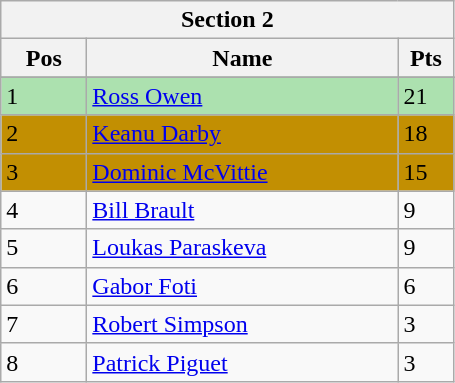<table class="wikitable">
<tr>
<th colspan="6">Section 2</th>
</tr>
<tr>
<th width=50>Pos</th>
<th width=200>Name</th>
<th width=30>Pts</th>
</tr>
<tr>
</tr>
<tr style="background:#ACE1AF;">
<td>1</td>
<td> <a href='#'>Ross Owen</a></td>
<td>21</td>
</tr>
<tr style="background:#c28f02;">
<td>2</td>
<td> <a href='#'>Keanu Darby</a></td>
<td>18</td>
</tr>
<tr style="background:#c28f02;">
<td>3</td>
<td> <a href='#'>Dominic McVittie</a></td>
<td>15</td>
</tr>
<tr>
<td>4</td>
<td> <a href='#'>Bill Brault</a></td>
<td>9</td>
</tr>
<tr>
<td>5</td>
<td> <a href='#'>Loukas Paraskeva</a></td>
<td>9</td>
</tr>
<tr>
<td>6</td>
<td> <a href='#'>Gabor Foti</a></td>
<td>6</td>
</tr>
<tr>
<td>7</td>
<td> <a href='#'>Robert Simpson</a></td>
<td>3</td>
</tr>
<tr>
<td>8</td>
<td> <a href='#'>Patrick Piguet</a></td>
<td>3</td>
</tr>
</table>
